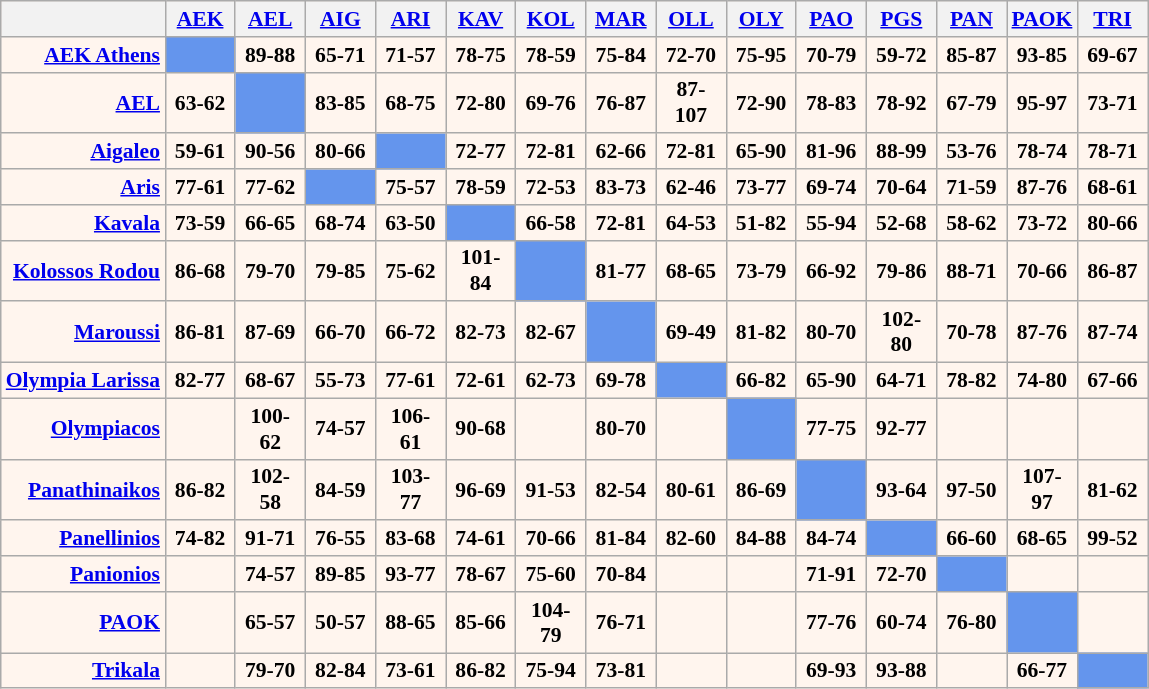<table cellspacing="0" cellpadding="3" style="background-color: #fff5ee; font-size: 90%; text-align: center" class="wikitable">
<tr>
<th></th>
<th width=40><a href='#'>AEK</a></th>
<th width=40><a href='#'>AEL</a></th>
<th width=40><a href='#'>AIG</a></th>
<th width=40><a href='#'>ARI</a></th>
<th width=40><a href='#'>KAV</a></th>
<th width=40><a href='#'>KOL</a></th>
<th width=40><a href='#'>MAR</a></th>
<th width=40><a href='#'>OLL</a></th>
<th width=40><a href='#'>OLY</a></th>
<th width=40><a href='#'>PAO</a></th>
<th width=40><a href='#'>PGS</a></th>
<th width=40><a href='#'>PAN</a></th>
<th width=40><a href='#'>PAOK</a></th>
<th width=40><a href='#'>TRI</a></th>
</tr>
<tr>
<td align=right><strong><a href='#'>AEK Athens</a></strong></td>
<td bgcolor="#6495ed"></td>
<td><strong>89-88</strong></td>
<td><strong>65-71</strong></td>
<td><strong>71-57</strong></td>
<td><strong>78-75</strong></td>
<td><strong>78-59</strong></td>
<td><strong>75-84</strong></td>
<td><strong>72-70</strong></td>
<td><strong>75-95</strong></td>
<td><strong>70-79</strong></td>
<td><strong>59-72</strong></td>
<td><strong>85-87</strong></td>
<td><strong>93-85</strong></td>
<td><strong>69-67</strong></td>
</tr>
<tr>
<td align=right><strong><a href='#'>AEL</a></strong></td>
<td><strong>63-62</strong></td>
<td bgcolor="#6495ed"></td>
<td><strong>83-85</strong></td>
<td><strong>68-75</strong></td>
<td><strong>72-80</strong></td>
<td><strong>69-76</strong></td>
<td><strong>76-87</strong></td>
<td><strong>87-107</strong></td>
<td><strong>72-90</strong></td>
<td><strong>78-83</strong></td>
<td><strong>78-92</strong></td>
<td><strong>67-79</strong></td>
<td><strong>95-97</strong></td>
<td><strong>73-71</strong></td>
</tr>
<tr>
<td align=right><strong><a href='#'>Aigaleo</a></strong></td>
<td><strong>59-61</strong></td>
<td><strong>90-56</strong></td>
<td><strong>80-66</strong></td>
<td bgcolor="#6495ed"></td>
<td><strong>72-77</strong></td>
<td><strong>72-81</strong></td>
<td><strong>62-66</strong></td>
<td><strong>72-81</strong></td>
<td><strong>65-90</strong></td>
<td><strong>81-96</strong></td>
<td><strong>88-99</strong></td>
<td><strong>53-76</strong></td>
<td><strong>78-74</strong></td>
<td><strong>78-71</strong></td>
</tr>
<tr>
<td align=right><strong><a href='#'>Aris</a></strong></td>
<td><strong>77-61</strong></td>
<td><strong>77-62</strong></td>
<td bgcolor="#6495ed"></td>
<td><strong>75-57</strong></td>
<td><strong>78-59</strong></td>
<td><strong>72-53</strong></td>
<td><strong>83-73</strong></td>
<td><strong>62-46</strong></td>
<td><strong>73-77</strong></td>
<td><strong>69-74</strong></td>
<td><strong>70-64</strong></td>
<td><strong>71-59</strong></td>
<td><strong>87-76</strong></td>
<td><strong>68-61</strong></td>
</tr>
<tr>
<td align=right><strong><a href='#'>Kavala</a></strong></td>
<td><strong>73-59</strong></td>
<td><strong>66-65</strong></td>
<td><strong>68-74</strong></td>
<td><strong>63-50</strong></td>
<td bgcolor="#6495ed"></td>
<td><strong>66-58</strong></td>
<td><strong>72-81</strong></td>
<td><strong>64-53</strong></td>
<td><strong>51-82</strong></td>
<td><strong>55-94</strong></td>
<td><strong>52-68</strong></td>
<td><strong>58-62</strong></td>
<td><strong>73-72</strong></td>
<td><strong>80-66</strong></td>
</tr>
<tr>
<td align=right><strong><a href='#'>Kolossos Rodou</a></strong></td>
<td><strong>86-68</strong></td>
<td><strong>79-70</strong></td>
<td><strong>79-85</strong></td>
<td><strong>75-62</strong></td>
<td><strong>101-84</strong></td>
<td bgcolor="#6495ed"></td>
<td><strong>81-77</strong></td>
<td><strong>68-65</strong></td>
<td><strong>73-79</strong></td>
<td><strong>66-92</strong></td>
<td><strong>79-86</strong></td>
<td><strong>88-71</strong></td>
<td><strong>70-66</strong></td>
<td><strong>86-87</strong></td>
</tr>
<tr>
<td align=right><strong><a href='#'>Maroussi</a></strong></td>
<td><strong>86-81</strong></td>
<td><strong>87-69</strong></td>
<td><strong>66-70</strong></td>
<td><strong>66-72</strong></td>
<td><strong>82-73</strong></td>
<td><strong>82-67</strong></td>
<td bgcolor="#6495ed"></td>
<td><strong>69-49</strong></td>
<td><strong>81-82</strong></td>
<td><strong>80-70</strong></td>
<td><strong>102-80</strong></td>
<td><strong>70-78</strong></td>
<td><strong>87-76</strong></td>
<td><strong>87-74</strong></td>
</tr>
<tr>
<td align=right><strong><a href='#'>Olympia Larissa</a></strong></td>
<td><strong>82-77</strong></td>
<td><strong>68-67</strong></td>
<td><strong>55-73</strong></td>
<td><strong>77-61</strong></td>
<td><strong>72-61</strong></td>
<td><strong>62-73</strong></td>
<td><strong>69-78</strong></td>
<td bgcolor="#6495ed"></td>
<td><strong>66-82</strong></td>
<td><strong>65-90</strong></td>
<td><strong>64-71</strong></td>
<td><strong>78-82</strong></td>
<td><strong>74-80</strong></td>
<td><strong>67-66</strong></td>
</tr>
<tr |>
<td align=right><strong><a href='#'>Olympiacos</a></strong></td>
<td></td>
<td><strong>100-62</strong></td>
<td><strong>74-57</strong></td>
<td><strong>106-61</strong></td>
<td><strong>90-68</strong></td>
<td></td>
<td><strong>80-70</strong></td>
<td></td>
<td bgcolor="#6495ed"></td>
<td><strong>77-75</strong></td>
<td><strong>92-77</strong></td>
<td></td>
<td></td>
<td></td>
</tr>
<tr>
<td align=right><strong><a href='#'>Panathinaikos</a></strong></td>
<td><strong>86-82</strong></td>
<td><strong>102-58</strong></td>
<td><strong>84-59</strong></td>
<td><strong>103-77</strong></td>
<td><strong>96-69</strong></td>
<td><strong>91-53</strong></td>
<td><strong>82-54</strong></td>
<td><strong>80-61</strong></td>
<td><strong>86-69</strong></td>
<td bgcolor="#6495ed"></td>
<td><strong>93-64</strong></td>
<td><strong>97-50</strong></td>
<td><strong>107-97</strong></td>
<td><strong>81-62</strong></td>
</tr>
<tr>
<td align=right><strong><a href='#'>Panellinios</a></strong></td>
<td><strong>74-82</strong></td>
<td><strong>91-71</strong></td>
<td><strong>76-55</strong></td>
<td><strong>83-68</strong></td>
<td><strong>74-61</strong></td>
<td><strong>70-66</strong></td>
<td><strong>81-84</strong></td>
<td><strong>82-60</strong></td>
<td><strong>84-88</strong></td>
<td><strong>84-74</strong></td>
<td bgcolor="#6495ed"></td>
<td><strong>66-60</strong></td>
<td><strong>68-65</strong></td>
<td><strong>99-52</strong></td>
</tr>
<tr>
<td align=right><strong><a href='#'>Panionios</a></strong></td>
<td></td>
<td><strong>74-57</strong></td>
<td><strong>89-85</strong></td>
<td><strong>93-77</strong></td>
<td><strong>78-67</strong></td>
<td><strong>75-60</strong></td>
<td><strong>70-84</strong></td>
<td></td>
<td></td>
<td><strong>71-91</strong></td>
<td><strong>72-70</strong></td>
<td bgcolor="#6495ed"></td>
<td></td>
<td></td>
</tr>
<tr>
<td align=right><strong><a href='#'>PAOK</a></strong></td>
<td></td>
<td><strong>65-57</strong></td>
<td><strong>50-57</strong></td>
<td><strong>88-65</strong></td>
<td><strong>85-66</strong></td>
<td><strong>104-79</strong></td>
<td><strong>76-71</strong></td>
<td></td>
<td></td>
<td><strong>77-76</strong></td>
<td><strong>60-74</strong></td>
<td><strong>76-80</strong></td>
<td bgcolor="#6495ed"></td>
<td></td>
</tr>
<tr>
<td align=right><strong><a href='#'>Trikala</a></strong></td>
<td></td>
<td><strong>79-70</strong></td>
<td><strong>82-84</strong></td>
<td><strong>73-61</strong></td>
<td><strong>86-82</strong></td>
<td><strong>75-94</strong></td>
<td><strong>73-81</strong></td>
<td></td>
<td></td>
<td><strong>69-93</strong></td>
<td><strong>93-88</strong></td>
<td></td>
<td><strong>66-77</strong></td>
<td bgcolor="#6495ed"></td>
</tr>
</table>
